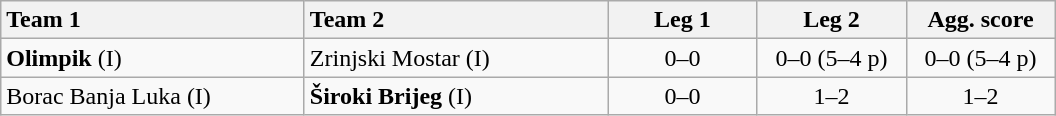<table class="wikitable">
<tr>
<th style="width:195px; text-align:left">Team 1</th>
<th style="width:195px; text-align:left">Team 2</th>
<th style="width:92px; text-align:center">Leg 1</th>
<th style="width:92px; text-align:center">Leg 2</th>
<th style="width:92px; text-align:center">Agg. score</th>
</tr>
<tr>
<td><strong>Olimpik</strong> (I)</td>
<td>Zrinjski Mostar (I)</td>
<td style="text-align:center">0–0</td>
<td style="text-align:center">0–0 (5–4 p)</td>
<td style="text-align:center">0–0 (5–4 p)</td>
</tr>
<tr>
<td>Borac Banja Luka (I)</td>
<td><strong>Široki Brijeg</strong> (I)</td>
<td style="text-align:center">0–0</td>
<td style="text-align:center">1–2</td>
<td style="text-align:center">1–2</td>
</tr>
</table>
